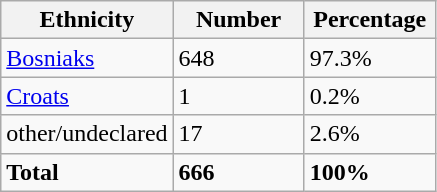<table class="wikitable">
<tr>
<th width="100px">Ethnicity</th>
<th width="80px">Number</th>
<th width="80px">Percentage</th>
</tr>
<tr>
<td><a href='#'>Bosniaks</a></td>
<td>648</td>
<td>97.3%</td>
</tr>
<tr>
<td><a href='#'>Croats</a></td>
<td>1</td>
<td>0.2%</td>
</tr>
<tr>
<td>other/undeclared</td>
<td>17</td>
<td>2.6%</td>
</tr>
<tr>
<td><strong>Total</strong></td>
<td><strong>666</strong></td>
<td><strong>100%</strong></td>
</tr>
</table>
